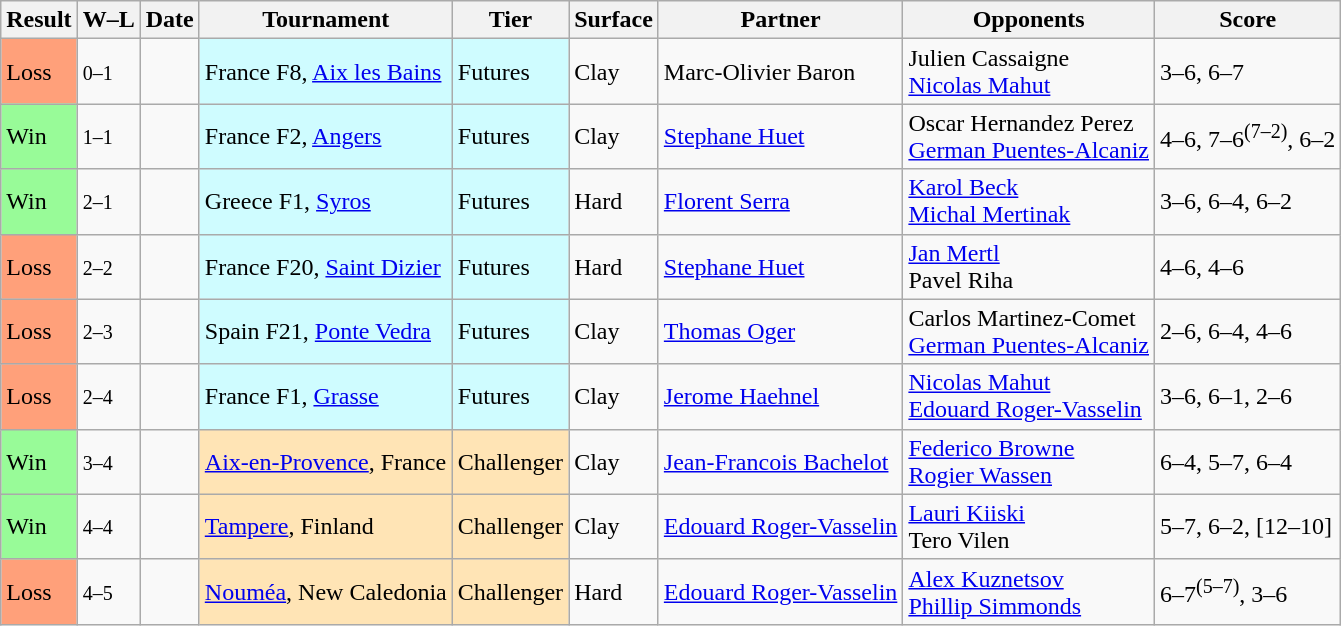<table class="sortable wikitable">
<tr>
<th>Result</th>
<th class="unsortable">W–L</th>
<th>Date</th>
<th>Tournament</th>
<th>Tier</th>
<th>Surface</th>
<th>Partner</th>
<th>Opponents</th>
<th class="unsortable">Score</th>
</tr>
<tr>
<td bgcolor=FFA07A>Loss</td>
<td><small>0–1</small></td>
<td></td>
<td style="background:#cffcff;">France F8, <a href='#'>Aix les Bains</a></td>
<td style="background:#cffcff;">Futures</td>
<td>Clay</td>
<td> Marc-Olivier Baron</td>
<td> Julien Cassaigne <br>  <a href='#'>Nicolas Mahut</a></td>
<td>3–6, 6–7</td>
</tr>
<tr>
<td bgcolor=98FB98>Win</td>
<td><small>1–1</small></td>
<td></td>
<td style="background:#cffcff;">France F2, <a href='#'>Angers</a></td>
<td style="background:#cffcff;">Futures</td>
<td>Clay</td>
<td> <a href='#'>Stephane Huet</a></td>
<td> Oscar Hernandez Perez <br>  <a href='#'>German Puentes-Alcaniz</a></td>
<td>4–6, 7–6<sup>(7–2)</sup>, 6–2</td>
</tr>
<tr>
<td bgcolor=98FB98>Win</td>
<td><small>2–1</small></td>
<td></td>
<td style="background:#cffcff;">Greece F1, <a href='#'>Syros</a></td>
<td style="background:#cffcff;">Futures</td>
<td>Hard</td>
<td> <a href='#'>Florent Serra</a></td>
<td> <a href='#'>Karol Beck</a> <br>  <a href='#'>Michal Mertinak</a></td>
<td>3–6, 6–4, 6–2</td>
</tr>
<tr>
<td bgcolor=FFA07A>Loss</td>
<td><small>2–2</small></td>
<td></td>
<td style="background:#cffcff;">France F20, <a href='#'>Saint Dizier</a></td>
<td style="background:#cffcff;">Futures</td>
<td>Hard</td>
<td> <a href='#'>Stephane Huet</a></td>
<td> <a href='#'>Jan Mertl</a> <br>  Pavel Riha</td>
<td>4–6, 4–6</td>
</tr>
<tr>
<td bgcolor=FFA07A>Loss</td>
<td><small>2–3</small></td>
<td></td>
<td style="background:#cffcff;">Spain F21, <a href='#'>Ponte Vedra</a></td>
<td style="background:#cffcff;">Futures</td>
<td>Clay</td>
<td> <a href='#'>Thomas Oger</a></td>
<td> Carlos Martinez-Comet <br>  <a href='#'>German Puentes-Alcaniz</a></td>
<td>2–6, 6–4, 4–6</td>
</tr>
<tr>
<td bgcolor=FFA07A>Loss</td>
<td><small>2–4</small></td>
<td></td>
<td style="background:#cffcff;">France F1, <a href='#'>Grasse</a></td>
<td style="background:#cffcff;">Futures</td>
<td>Clay</td>
<td> <a href='#'>Jerome Haehnel</a></td>
<td> <a href='#'>Nicolas Mahut</a> <br>  <a href='#'>Edouard Roger-Vasselin</a></td>
<td>3–6, 6–1, 2–6</td>
</tr>
<tr>
<td bgcolor=98FB98>Win</td>
<td><small>3–4</small></td>
<td></td>
<td style="background:moccasin;"><a href='#'>Aix-en-Provence</a>, France</td>
<td style="background:moccasin;">Challenger</td>
<td>Clay</td>
<td> <a href='#'>Jean-Francois Bachelot</a></td>
<td> <a href='#'>Federico Browne</a> <br>  <a href='#'>Rogier Wassen</a></td>
<td>6–4, 5–7, 6–4</td>
</tr>
<tr>
<td bgcolor=98FB98>Win</td>
<td><small>4–4</small></td>
<td></td>
<td style="background:moccasin;"><a href='#'>Tampere</a>, Finland</td>
<td style="background:moccasin;">Challenger</td>
<td>Clay</td>
<td> <a href='#'>Edouard Roger-Vasselin</a></td>
<td> <a href='#'>Lauri Kiiski</a> <br>  Tero Vilen</td>
<td>5–7, 6–2, [12–10]</td>
</tr>
<tr>
<td bgcolor=FFA07A>Loss</td>
<td><small>4–5</small></td>
<td></td>
<td style="background:moccasin;"><a href='#'>Nouméa</a>, New Caledonia</td>
<td style="background:moccasin;">Challenger</td>
<td>Hard</td>
<td> <a href='#'>Edouard Roger-Vasselin</a></td>
<td> <a href='#'>Alex Kuznetsov</a> <br>  <a href='#'>Phillip Simmonds</a></td>
<td>6–7<sup>(5–7)</sup>, 3–6</td>
</tr>
</table>
